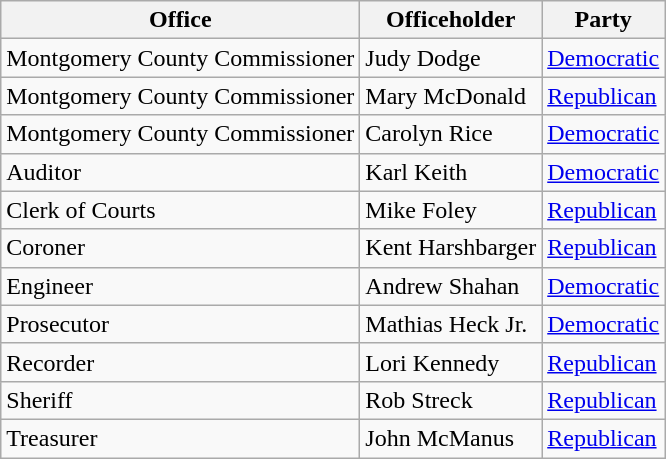<table class="wikitable">
<tr>
<th>Office</th>
<th>Officeholder</th>
<th>Party</th>
</tr>
<tr>
<td>Montgomery County Commissioner</td>
<td>Judy Dodge</td>
<td><a href='#'>Democratic</a></td>
</tr>
<tr>
<td>Montgomery County Commissioner</td>
<td>Mary McDonald</td>
<td><a href='#'>Republican</a></td>
</tr>
<tr>
<td>Montgomery County Commissioner</td>
<td>Carolyn Rice</td>
<td><a href='#'> Democratic</a></td>
</tr>
<tr>
<td>Auditor</td>
<td>Karl Keith</td>
<td><a href='#'>Democratic</a></td>
</tr>
<tr>
<td>Clerk of Courts</td>
<td>Mike Foley</td>
<td><a href='#'>Republican</a></td>
</tr>
<tr>
<td>Coroner</td>
<td>Kent Harshbarger</td>
<td><a href='#'>Republican</a></td>
</tr>
<tr>
<td>Engineer</td>
<td>Andrew Shahan</td>
<td><a href='#'>Democratic</a></td>
</tr>
<tr>
<td>Prosecutor</td>
<td>Mathias Heck Jr.</td>
<td><a href='#'>Democratic</a></td>
</tr>
<tr>
<td>Recorder</td>
<td>Lori Kennedy</td>
<td><a href='#'>Republican</a></td>
</tr>
<tr>
<td>Sheriff</td>
<td>Rob Streck</td>
<td><a href='#'>Republican</a></td>
</tr>
<tr>
<td>Treasurer</td>
<td>John McManus</td>
<td><a href='#'>Republican</a></td>
</tr>
</table>
